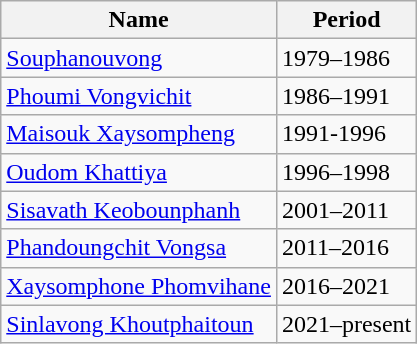<table class="wikitable">
<tr>
<th>Name</th>
<th>Period</th>
</tr>
<tr>
<td><a href='#'>Souphanouvong</a></td>
<td>1979–1986</td>
</tr>
<tr>
<td><a href='#'>Phoumi Vongvichit</a></td>
<td>1986–1991</td>
</tr>
<tr>
<td><a href='#'>Maisouk Xaysompheng</a></td>
<td>1991-1996</td>
</tr>
<tr>
<td><a href='#'>Oudom Khattiya</a></td>
<td>1996–1998</td>
</tr>
<tr>
<td><a href='#'>Sisavath Keobounphanh</a></td>
<td>2001–2011</td>
</tr>
<tr>
<td><a href='#'>Phandoungchit Vongsa</a></td>
<td>2011–2016</td>
</tr>
<tr>
<td><a href='#'>Xaysomphone Phomvihane</a></td>
<td>2016–2021</td>
</tr>
<tr>
<td><a href='#'>Sinlavong Khoutphaitoun</a></td>
<td>2021–present</td>
</tr>
</table>
